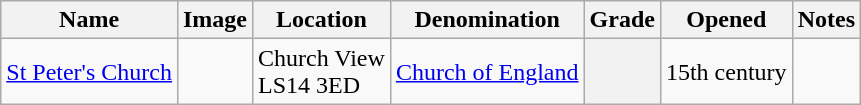<table class="wikitable sortable">
<tr>
<th>Name</th>
<th class="unsortable">Image</th>
<th>Location</th>
<th>Denomination</th>
<th>Grade</th>
<th>Opened</th>
<th class="unsortable">Notes</th>
</tr>
<tr>
<td><a href='#'>St Peter's Church</a></td>
<td></td>
<td>Church View<br>LS14 3ED</td>
<td><a href='#'>Church of England</a></td>
<th></th>
<td>15th century</td>
<td></td>
</tr>
</table>
